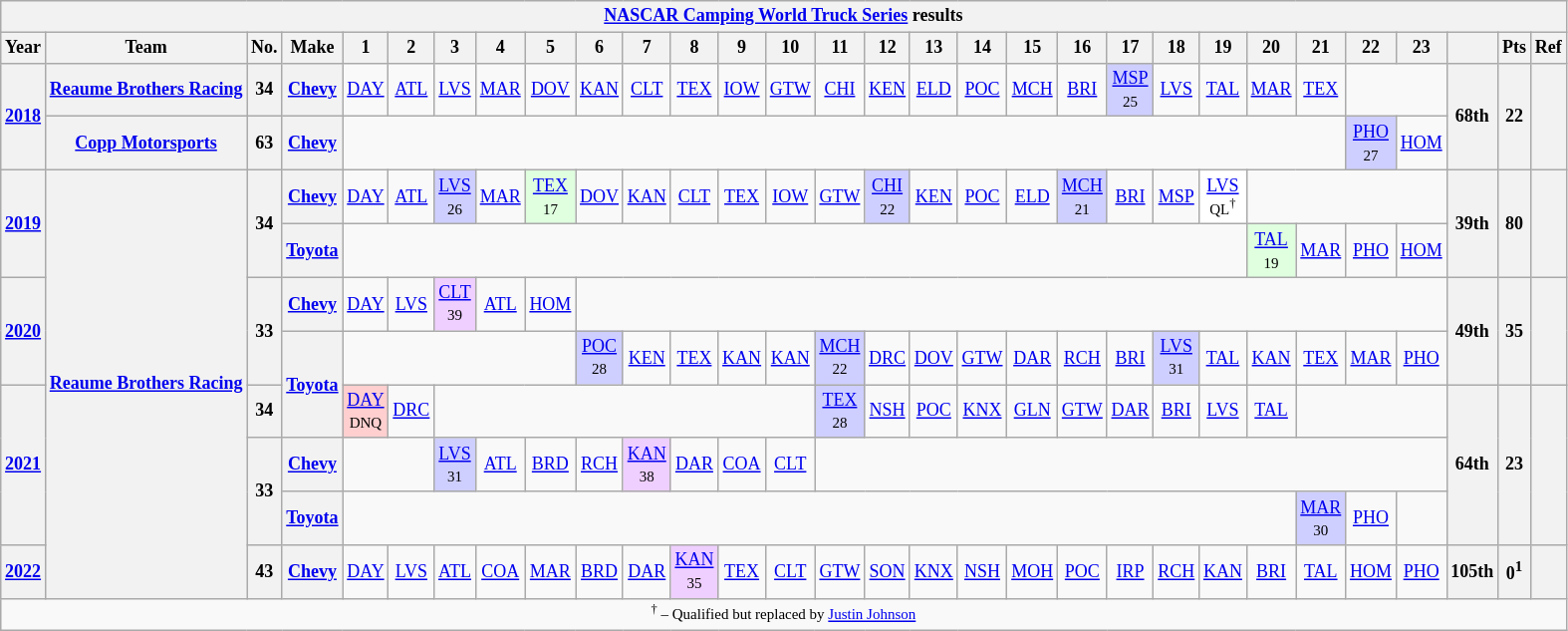<table class="wikitable" style="text-align:center; font-size:75%">
<tr>
<th colspan=30><a href='#'>NASCAR Camping World Truck Series</a> results</th>
</tr>
<tr>
<th>Year</th>
<th>Team</th>
<th>No.</th>
<th>Make</th>
<th>1</th>
<th>2</th>
<th>3</th>
<th>4</th>
<th>5</th>
<th>6</th>
<th>7</th>
<th>8</th>
<th>9</th>
<th>10</th>
<th>11</th>
<th>12</th>
<th>13</th>
<th>14</th>
<th>15</th>
<th>16</th>
<th>17</th>
<th>18</th>
<th>19</th>
<th>20</th>
<th>21</th>
<th>22</th>
<th>23</th>
<th></th>
<th>Pts</th>
<th>Ref</th>
</tr>
<tr>
<th rowspan=2><a href='#'>2018</a></th>
<th><a href='#'>Reaume Brothers Racing</a></th>
<th>34</th>
<th><a href='#'>Chevy</a></th>
<td><a href='#'>DAY</a></td>
<td><a href='#'>ATL</a></td>
<td><a href='#'>LVS</a></td>
<td><a href='#'>MAR</a></td>
<td><a href='#'>DOV</a></td>
<td><a href='#'>KAN</a></td>
<td><a href='#'>CLT</a></td>
<td><a href='#'>TEX</a></td>
<td><a href='#'>IOW</a></td>
<td><a href='#'>GTW</a></td>
<td><a href='#'>CHI</a></td>
<td><a href='#'>KEN</a></td>
<td><a href='#'>ELD</a></td>
<td><a href='#'>POC</a></td>
<td><a href='#'>MCH</a></td>
<td><a href='#'>BRI</a></td>
<td style="background:#CFCFFF;"><a href='#'>MSP</a><br><small>25</small></td>
<td><a href='#'>LVS</a></td>
<td><a href='#'>TAL</a></td>
<td><a href='#'>MAR</a></td>
<td><a href='#'>TEX</a></td>
<td colspan=2></td>
<th rowspan=2>68th</th>
<th rowspan=2>22</th>
<th rowspan=2></th>
</tr>
<tr>
<th><a href='#'>Copp Motorsports</a></th>
<th>63</th>
<th><a href='#'>Chevy</a></th>
<td colspan=21></td>
<td style="background:#CFCFFF;"><a href='#'>PHO</a><br><small>27</small></td>
<td><a href='#'>HOM</a></td>
</tr>
<tr>
<th rowspan=2><a href='#'>2019</a></th>
<th rowspan=8><a href='#'>Reaume Brothers Racing</a></th>
<th rowspan=2>34</th>
<th><a href='#'>Chevy</a></th>
<td><a href='#'>DAY</a></td>
<td><a href='#'>ATL</a></td>
<td style="background:#CFCFFF;"><a href='#'>LVS</a><br><small>26</small></td>
<td><a href='#'>MAR</a></td>
<td style="background:#DFFFDF;"><a href='#'>TEX</a><br><small>17</small></td>
<td><a href='#'>DOV</a></td>
<td><a href='#'>KAN</a></td>
<td><a href='#'>CLT</a></td>
<td><a href='#'>TEX</a></td>
<td><a href='#'>IOW</a></td>
<td><a href='#'>GTW</a></td>
<td style="background:#CFCFFF;"><a href='#'>CHI</a><br><small>22</small></td>
<td><a href='#'>KEN</a></td>
<td><a href='#'>POC</a></td>
<td><a href='#'>ELD</a></td>
<td style="background:#CFCFFF;"><a href='#'>MCH</a><br><small>21</small></td>
<td><a href='#'>BRI</a></td>
<td><a href='#'>MSP</a></td>
<td style="background:#FFFFFF;"><a href='#'>LVS</a><br><small>QL<sup>†</sup></small></td>
<td colspan=4></td>
<th rowspan=2>39th</th>
<th rowspan=2>80</th>
<th rowspan=2></th>
</tr>
<tr>
<th><a href='#'>Toyota</a></th>
<td colspan=19></td>
<td style="background:#DFFFDF;"><a href='#'>TAL</a><br><small>19</small></td>
<td><a href='#'>MAR</a></td>
<td><a href='#'>PHO</a></td>
<td><a href='#'>HOM</a></td>
</tr>
<tr>
<th rowspan=2><a href='#'>2020</a></th>
<th rowspan=2>33</th>
<th><a href='#'>Chevy</a></th>
<td><a href='#'>DAY</a></td>
<td><a href='#'>LVS</a></td>
<td style="background:#EFCFFF;"><a href='#'>CLT</a><br><small>39</small></td>
<td><a href='#'>ATL</a></td>
<td><a href='#'>HOM</a></td>
<td colspan=18></td>
<th rowspan=2>49th</th>
<th rowspan=2>35</th>
<th rowspan=2></th>
</tr>
<tr>
<th rowspan=2><a href='#'>Toyota</a></th>
<td colspan=5></td>
<td style="background:#CFCFFF;"><a href='#'>POC</a><br><small>28</small></td>
<td><a href='#'>KEN</a></td>
<td><a href='#'>TEX</a></td>
<td><a href='#'>KAN</a></td>
<td><a href='#'>KAN</a></td>
<td style="background:#CFCFFF;"><a href='#'>MCH</a><br><small>22</small></td>
<td><a href='#'>DRC</a></td>
<td><a href='#'>DOV</a></td>
<td><a href='#'>GTW</a></td>
<td><a href='#'>DAR</a></td>
<td><a href='#'>RCH</a></td>
<td><a href='#'>BRI</a></td>
<td style="background:#CFCFFF;"><a href='#'>LVS</a><br><small>31</small></td>
<td><a href='#'>TAL</a></td>
<td><a href='#'>KAN</a></td>
<td><a href='#'>TEX</a></td>
<td><a href='#'>MAR</a></td>
<td><a href='#'>PHO</a></td>
</tr>
<tr>
<th rowspan=3><a href='#'>2021</a></th>
<th>34</th>
<td style="background:#FFCFCF;"><a href='#'>DAY</a><br><small>DNQ</small></td>
<td><a href='#'>DRC</a></td>
<td colspan=8></td>
<td style="background:#CFCFFF;"><a href='#'>TEX</a><br><small>28</small></td>
<td><a href='#'>NSH</a></td>
<td><a href='#'>POC</a></td>
<td><a href='#'>KNX</a></td>
<td><a href='#'>GLN</a></td>
<td><a href='#'>GTW</a></td>
<td><a href='#'>DAR</a></td>
<td><a href='#'>BRI</a></td>
<td><a href='#'>LVS</a></td>
<td><a href='#'>TAL</a></td>
<td colspan=3></td>
<th rowspan=3>64th</th>
<th rowspan=3>23</th>
<th rowspan=3></th>
</tr>
<tr>
<th rowspan=2>33</th>
<th><a href='#'>Chevy</a></th>
<td colspan=2></td>
<td style=background:#CFCFFF;"><a href='#'>LVS</a><br><small>31</small></td>
<td><a href='#'>ATL</a></td>
<td><a href='#'>BRD</a></td>
<td><a href='#'>RCH</a></td>
<td style="background:#EFCFFF;"><a href='#'>KAN</a><br><small>38</small></td>
<td><a href='#'>DAR</a></td>
<td><a href='#'>COA</a></td>
<td><a href='#'>CLT</a></td>
<td colspan=13></td>
</tr>
<tr>
<th><a href='#'>Toyota</a></th>
<td colspan=20></td>
<td style="background:#CFCFFF;"><a href='#'>MAR</a><br><small>30</small></td>
<td><a href='#'>PHO</a></td>
<td></td>
</tr>
<tr>
<th><a href='#'>2022</a></th>
<th>43</th>
<th><a href='#'>Chevy</a></th>
<td><a href='#'>DAY</a></td>
<td><a href='#'>LVS</a></td>
<td><a href='#'>ATL</a></td>
<td><a href='#'>COA</a></td>
<td><a href='#'>MAR</a></td>
<td><a href='#'>BRD</a></td>
<td><a href='#'>DAR</a></td>
<td style="background:#EFCFFF;"><a href='#'>KAN</a><br><small>35</small></td>
<td><a href='#'>TEX</a></td>
<td><a href='#'>CLT</a></td>
<td><a href='#'>GTW</a></td>
<td><a href='#'>SON</a></td>
<td><a href='#'>KNX</a></td>
<td><a href='#'>NSH</a></td>
<td><a href='#'>MOH</a></td>
<td><a href='#'>POC</a></td>
<td><a href='#'>IRP</a></td>
<td><a href='#'>RCH</a></td>
<td><a href='#'>KAN</a></td>
<td><a href='#'>BRI</a></td>
<td><a href='#'>TAL</a></td>
<td><a href='#'>HOM</a></td>
<td><a href='#'>PHO</a></td>
<th>105th</th>
<th>0<sup>1</sup></th>
<th></th>
</tr>
<tr>
<td colspan=30><small><sup>†</sup> – Qualified but replaced by <a href='#'>Justin Johnson</a></small></td>
</tr>
</table>
